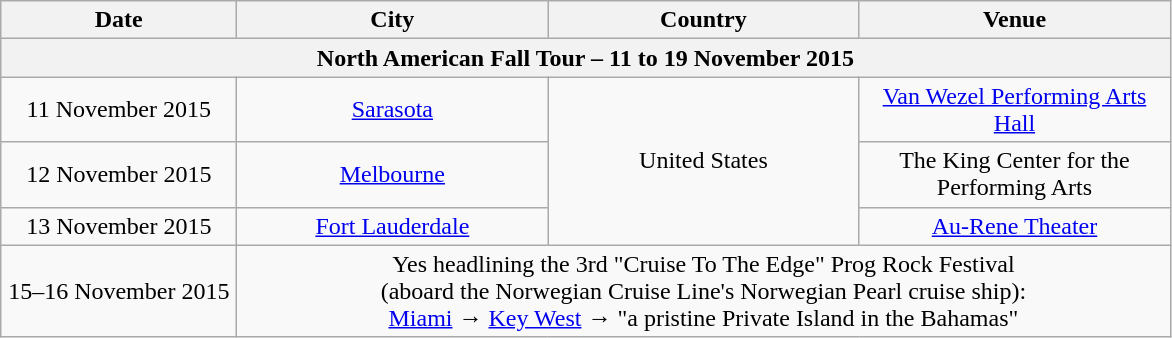<table class="wikitable" style="text-align:center;">
<tr>
<th style="width:150px;">Date</th>
<th style="width:200px;">City</th>
<th style="width:200px;">Country</th>
<th style="width:200px;">Venue</th>
</tr>
<tr>
<th colspan="4">North American Fall Tour – 11 to 19 November 2015</th>
</tr>
<tr>
<td>11 November 2015</td>
<td><a href='#'>Sarasota</a></td>
<td rowspan="3">United States</td>
<td><a href='#'>Van Wezel Performing Arts Hall</a></td>
</tr>
<tr>
<td>12 November 2015</td>
<td><a href='#'>Melbourne</a></td>
<td>The King Center for the Performing Arts</td>
</tr>
<tr>
<td>13 November 2015</td>
<td><a href='#'>Fort Lauderdale</a></td>
<td><a href='#'>Au-Rene Theater</a></td>
</tr>
<tr>
<td>15–16 November 2015</td>
<td colspan="4">Yes headlining the 3rd "Cruise To The Edge" Prog Rock Festival <br>(aboard the Norwegian Cruise Line's Norwegian Pearl cruise ship):<br> <a href='#'>Miami</a> → <a href='#'>Key West</a> → "a pristine Private Island in the Bahamas"</td>
</tr>
</table>
